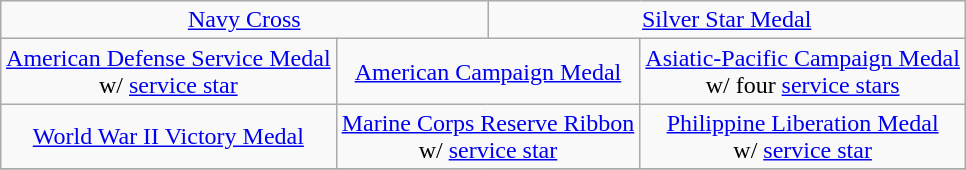<table class="wikitable" style="margin:1em auto; text-align:center;">
<tr>
<td colspan="5"><a href='#'>Navy Cross</a></td>
<td colspan="5"><a href='#'>Silver Star Medal</a></td>
</tr>
<tr>
<td colspan="3"><a href='#'>American Defense Service Medal</a> <br>w/ <a href='#'>service star</a></td>
<td colspan="3"><a href='#'>American Campaign Medal</a></td>
<td colspan="3"><a href='#'>Asiatic-Pacific Campaign Medal</a> <br>w/ four <a href='#'>service stars</a></td>
</tr>
<tr>
<td colspan="3"><a href='#'>World War II Victory Medal</a></td>
<td colspan="3"><a href='#'>Marine Corps Reserve Ribbon</a> <br>w/ <a href='#'>service star</a></td>
<td colspan="3"><a href='#'>Philippine Liberation Medal</a> <br>w/ <a href='#'>service star</a></td>
</tr>
<tr>
</tr>
</table>
